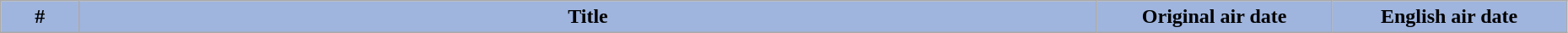<table class="wikitable" width="98%">
<tr>
<th style="background-color: #9fb5de" width="5%">#</th>
<th style="background-color: #9fb5de">Title</th>
<th style="background-color: #9fb5de" width="15%">Original air date</th>
<th style="background-color: #9fb5de" width="15%">English air date<br>
























</th>
</tr>
</table>
